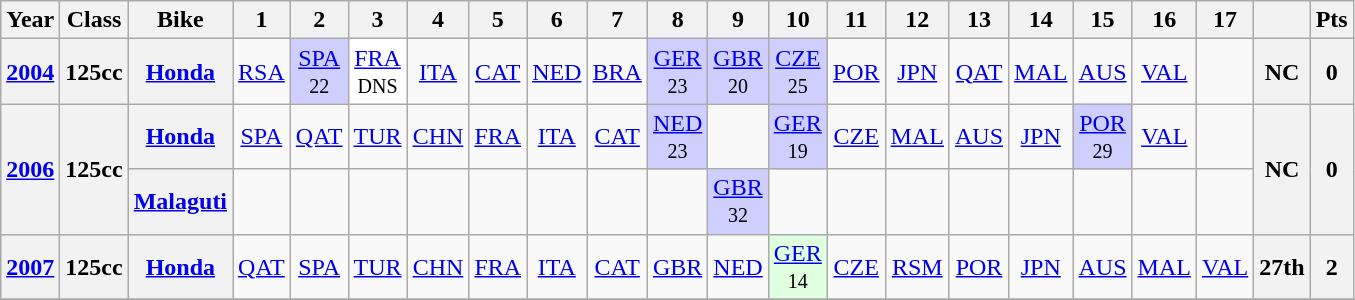<table class="wikitable" style="text-align:center">
<tr>
<th>Year</th>
<th>Class</th>
<th>Bike</th>
<th>1</th>
<th>2</th>
<th>3</th>
<th>4</th>
<th>5</th>
<th>6</th>
<th>7</th>
<th>8</th>
<th>9</th>
<th>10</th>
<th>11</th>
<th>12</th>
<th>13</th>
<th>14</th>
<th>15</th>
<th>16</th>
<th>17</th>
<th></th>
<th>Pts</th>
</tr>
<tr>
<th align="left"><a href='#'>2004</a></th>
<th align="left">125cc</th>
<th align="left"><a href='#'>Honda</a></th>
<td><a href='#'>RSA</a></td>
<td style="background:#CFCFFF;"><a href='#'>SPA</a><br><small>22</small></td>
<td style="background:#FFFFFF;"><a href='#'>FRA</a><br><small>DNS</small></td>
<td><a href='#'>ITA</a></td>
<td><a href='#'>CAT</a></td>
<td><a href='#'>NED</a></td>
<td><a href='#'>BRA</a></td>
<td style="background:#CFCFFF;"><a href='#'>GER</a><br><small>23</small></td>
<td style="background:#CFCFFF;"><a href='#'>GBR</a><br><small>20</small></td>
<td style="background:#CFCFFF;"><a href='#'>CZE</a><br><small>25</small></td>
<td><a href='#'>POR</a></td>
<td><a href='#'>JPN</a></td>
<td><a href='#'>QAT</a></td>
<td><a href='#'>MAL</a></td>
<td><a href='#'>AUS</a></td>
<td><a href='#'>VAL</a></td>
<td></td>
<th>NC</th>
<th>0</th>
</tr>
<tr>
<th rowspan=2 align="left"><a href='#'>2006</a></th>
<th rowspan=2 align="left">125cc</th>
<th align="left"><a href='#'>Honda</a></th>
<td><a href='#'>SPA</a></td>
<td><a href='#'>QAT</a></td>
<td><a href='#'>TUR</a></td>
<td><a href='#'>CHN</a></td>
<td><a href='#'>FRA</a></td>
<td><a href='#'>ITA</a></td>
<td><a href='#'>CAT</a></td>
<td style="background:#CFCFFF;"><a href='#'>NED</a><br><small>23</small></td>
<td></td>
<td style="background:#CFCFFF;"><a href='#'>GER</a><br><small>19</small></td>
<td><a href='#'>CZE</a></td>
<td><a href='#'>MAL</a></td>
<td><a href='#'>AUS</a></td>
<td><a href='#'>JPN</a></td>
<td style="background:#CFCFFF;"><a href='#'>POR</a><br><small>29</small></td>
<td><a href='#'>VAL</a></td>
<td></td>
<th rowspan=2>NC</th>
<th rowspan=2>0</th>
</tr>
<tr>
<th><a href='#'>Malaguti</a></th>
<td></td>
<td></td>
<td></td>
<td></td>
<td></td>
<td></td>
<td></td>
<td></td>
<td style="background:#CFCFFF;"><a href='#'>GBR</a><br><small>32</small></td>
<td></td>
<td></td>
<td></td>
<td></td>
<td></td>
<td></td>
<td></td>
<td></td>
</tr>
<tr>
<th align="left"><a href='#'>2007</a></th>
<th align="left">125cc</th>
<th align="left"><a href='#'>Honda</a></th>
<td><a href='#'>QAT</a></td>
<td><a href='#'>SPA</a></td>
<td><a href='#'>TUR</a></td>
<td><a href='#'>CHN</a></td>
<td><a href='#'>FRA</a></td>
<td><a href='#'>ITA</a></td>
<td><a href='#'>CAT</a></td>
<td><a href='#'>GBR</a></td>
<td><a href='#'>NED</a></td>
<td style="background:#DFFFDF;"><a href='#'>GER</a><br><small>14</small></td>
<td><a href='#'>CZE</a></td>
<td><a href='#'>RSM</a></td>
<td><a href='#'>POR</a></td>
<td><a href='#'>JPN</a></td>
<td><a href='#'>AUS</a></td>
<td><a href='#'>MAL</a></td>
<td><a href='#'>VAL</a></td>
<th>27th</th>
<th>2</th>
</tr>
<tr>
</tr>
</table>
